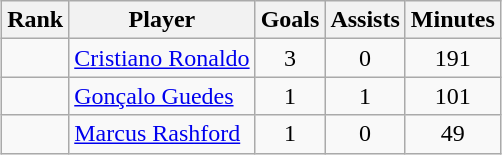<table class="wikitable" style="margin:auto; text-align:center">
<tr>
<th>Rank</th>
<th>Player</th>
<th>Goals</th>
<th>Assists</th>
<th>Minutes</th>
</tr>
<tr>
<td></td>
<td style="text-align:left"> <a href='#'>Cristiano Ronaldo</a></td>
<td>3</td>
<td>0</td>
<td>191</td>
</tr>
<tr>
<td></td>
<td style="text-align:left"> <a href='#'>Gonçalo Guedes</a></td>
<td>1</td>
<td>1</td>
<td>101</td>
</tr>
<tr>
<td></td>
<td style="text-align:left"> <a href='#'>Marcus Rashford</a></td>
<td>1</td>
<td>0</td>
<td>49</td>
</tr>
</table>
